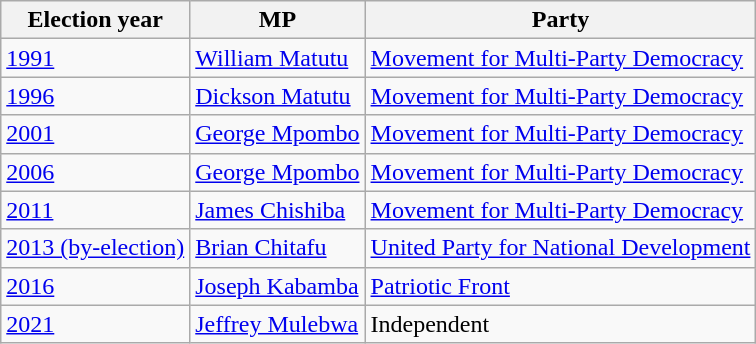<table class=wikitable>
<tr>
<th>Election year</th>
<th>MP</th>
<th>Party</th>
</tr>
<tr>
<td><a href='#'>1991</a></td>
<td><a href='#'>William Matutu</a></td>
<td><a href='#'>Movement for Multi-Party Democracy</a></td>
</tr>
<tr>
<td><a href='#'>1996</a></td>
<td><a href='#'>Dickson Matutu</a></td>
<td><a href='#'>Movement for Multi-Party Democracy</a></td>
</tr>
<tr>
<td><a href='#'>2001</a></td>
<td><a href='#'>George Mpombo</a></td>
<td><a href='#'>Movement for Multi-Party Democracy</a></td>
</tr>
<tr>
<td><a href='#'>2006</a></td>
<td><a href='#'>George Mpombo</a></td>
<td><a href='#'>Movement for Multi-Party Democracy</a></td>
</tr>
<tr>
<td><a href='#'>2011</a></td>
<td><a href='#'>James Chishiba</a></td>
<td><a href='#'>Movement for Multi-Party Democracy</a></td>
</tr>
<tr>
<td><a href='#'>2013 (by-election)</a></td>
<td><a href='#'>Brian Chitafu</a></td>
<td><a href='#'>United Party for National Development</a></td>
</tr>
<tr>
<td><a href='#'>2016</a></td>
<td><a href='#'>Joseph Kabamba</a></td>
<td><a href='#'>Patriotic Front</a></td>
</tr>
<tr>
<td><a href='#'>2021</a></td>
<td><a href='#'>Jeffrey Mulebwa</a></td>
<td>Independent</td>
</tr>
</table>
